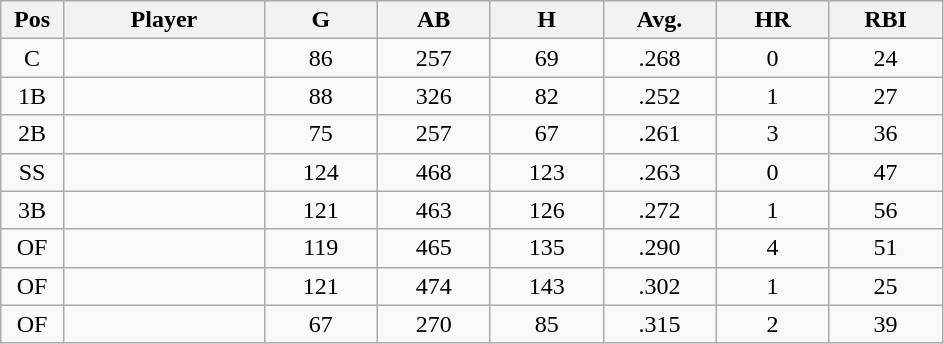<table class="wikitable sortable">
<tr>
<th bgcolor="#DDDDFF" width="5%">Pos</th>
<th bgcolor="#DDDDFF" width="16%">Player</th>
<th bgcolor="#DDDDFF" width="9%">G</th>
<th bgcolor="#DDDDFF" width="9%">AB</th>
<th bgcolor="#DDDDFF" width="9%">H</th>
<th bgcolor="#DDDDFF" width="9%">Avg.</th>
<th bgcolor="#DDDDFF" width="9%">HR</th>
<th bgcolor="#DDDDFF" width="9%">RBI</th>
</tr>
<tr align="center">
<td>C</td>
<td></td>
<td>86</td>
<td>257</td>
<td>69</td>
<td>.268</td>
<td>0</td>
<td>24</td>
</tr>
<tr align="center">
<td>1B</td>
<td></td>
<td>88</td>
<td>326</td>
<td>82</td>
<td>.252</td>
<td>1</td>
<td>27</td>
</tr>
<tr align="center">
<td>2B</td>
<td></td>
<td>75</td>
<td>257</td>
<td>67</td>
<td>.261</td>
<td>3</td>
<td>36</td>
</tr>
<tr align="center">
<td>SS</td>
<td></td>
<td>124</td>
<td>468</td>
<td>123</td>
<td>.263</td>
<td>0</td>
<td>47</td>
</tr>
<tr align="center">
<td>3B</td>
<td></td>
<td>121</td>
<td>463</td>
<td>126</td>
<td>.272</td>
<td>1</td>
<td>56</td>
</tr>
<tr align="center">
<td>OF</td>
<td></td>
<td>119</td>
<td>465</td>
<td>135</td>
<td>.290</td>
<td>4</td>
<td>51</td>
</tr>
<tr align="center">
<td>OF</td>
<td></td>
<td>121</td>
<td>474</td>
<td>143</td>
<td>.302</td>
<td>1</td>
<td>25</td>
</tr>
<tr align="center">
<td>OF</td>
<td></td>
<td>67</td>
<td>270</td>
<td>85</td>
<td>.315</td>
<td>2</td>
<td>39</td>
</tr>
</table>
